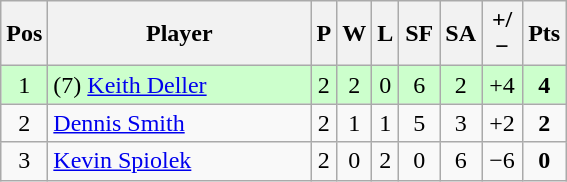<table class="wikitable" style="text-align:center; margin: 1em auto 1em auto, align:left">
<tr>
<th width=20>Pos</th>
<th width=168>Player</th>
<th width=3>P</th>
<th width=3>W</th>
<th width=3>L</th>
<th width=20>SF</th>
<th width=20>SA</th>
<th width=20>+/−</th>
<th width=20>Pts</th>
</tr>
<tr align=center style="background: #ccffcc;">
<td>1</td>
<td align="left"> (7) <a href='#'>Keith Deller</a></td>
<td>2</td>
<td>2</td>
<td>0</td>
<td>6</td>
<td>2</td>
<td>+4</td>
<td><strong>4</strong></td>
</tr>
<tr align=center>
<td>2</td>
<td align="left"> <a href='#'>Dennis Smith</a></td>
<td>2</td>
<td>1</td>
<td>1</td>
<td>5</td>
<td>3</td>
<td>+2</td>
<td><strong>2</strong></td>
</tr>
<tr align=center>
<td>3</td>
<td align="left"> <a href='#'>Kevin Spiolek</a></td>
<td>2</td>
<td>0</td>
<td>2</td>
<td>0</td>
<td>6</td>
<td>−6</td>
<td><strong>0</strong></td>
</tr>
</table>
